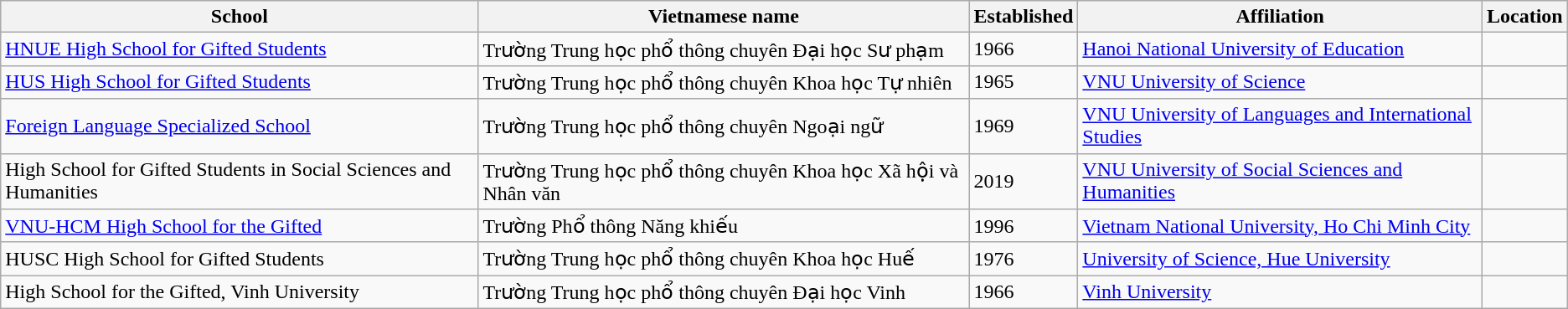<table class="wikitable sortable plainrowheaders">
<tr>
<th scope="col">School</th>
<th>Vietnamese name</th>
<th scope="col">Established</th>
<th scope="col">Affiliation</th>
<th scope="col">Location</th>
</tr>
<tr>
<td scope="row"><a href='#'>HNUE High School for Gifted Students</a></td>
<td>Trường Trung học phổ thông chuyên Đại học Sư phạm</td>
<td>1966</td>
<td><a href='#'>Hanoi National University of Education</a></td>
<td></td>
</tr>
<tr>
<td scope="row"><a href='#'>HUS High School for Gifted Students</a></td>
<td>Trường Trung học phổ thông chuyên Khoa học Tự nhiên</td>
<td>1965</td>
<td><a href='#'>VNU University of Science</a></td>
<td></td>
</tr>
<tr>
<td scope="row"><a href='#'>Foreign Language Specialized School</a></td>
<td>Trường Trung học phổ thông chuyên Ngoại ngữ</td>
<td>1969</td>
<td><a href='#'>VNU University of Languages and International Studies</a></td>
<td></td>
</tr>
<tr>
<td>High School for Gifted Students in Social Sciences and Humanities</td>
<td>Trường Trung học phổ thông chuyên Khoa học Xã hội và Nhân văn</td>
<td>2019</td>
<td><a href='#'>VNU University of Social Sciences and Humanities</a></td>
<td></td>
</tr>
<tr>
<td scope="row"><a href='#'>VNU-HCM High School for the Gifted</a></td>
<td>Trường Phổ thông Năng khiếu</td>
<td>1996</td>
<td><a href='#'>Vietnam National University, Ho Chi Minh City</a></td>
<td></td>
</tr>
<tr>
<td scope="row">HUSC High School for Gifted Students</td>
<td>Trường Trung học phổ thông chuyên Khoa học Huế</td>
<td>1976</td>
<td><a href='#'>University of Science, Hue University</a></td>
<td></td>
</tr>
<tr>
<td scope="row">High School for the Gifted, Vinh University</td>
<td>Trường Trung học phổ thông chuyên Đại học Vinh</td>
<td>1966</td>
<td><a href='#'>Vinh University</a></td>
<td></td>
</tr>
</table>
